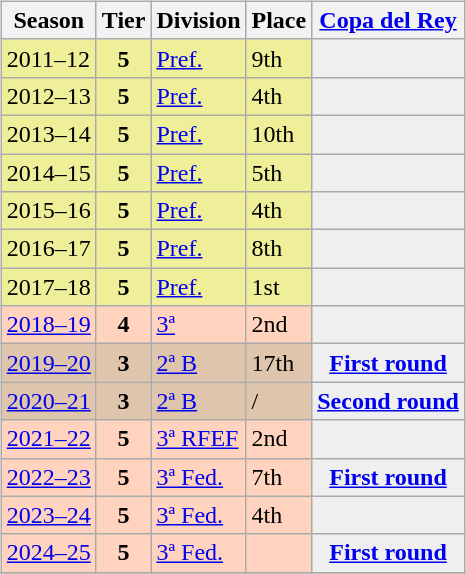<table>
<tr>
<td valign="top" width=0%><br><table class="wikitable">
<tr style="background:#f0f6fa;">
<th>Season</th>
<th>Tier</th>
<th>Division</th>
<th>Place</th>
<th><a href='#'>Copa del Rey</a></th>
</tr>
<tr>
<td style="background:#EFEF99;">2011–12</td>
<th style="background:#EFEF99;">5</th>
<td style="background:#EFEF99;"><a href='#'>Pref.</a></td>
<td style="background:#EFEF99;">9th</td>
<th style="background:#efefef;"></th>
</tr>
<tr>
<td style="background:#EFEF99;">2012–13</td>
<th style="background:#EFEF99;">5</th>
<td style="background:#EFEF99;"><a href='#'>Pref.</a></td>
<td style="background:#EFEF99;">4th</td>
<th style="background:#efefef;"></th>
</tr>
<tr>
<td style="background:#EFEF99;">2013–14</td>
<th style="background:#EFEF99;">5</th>
<td style="background:#EFEF99;"><a href='#'>Pref.</a></td>
<td style="background:#EFEF99;">10th</td>
<th style="background:#efefef;"></th>
</tr>
<tr>
<td style="background:#EFEF99;">2014–15</td>
<th style="background:#EFEF99;">5</th>
<td style="background:#EFEF99;"><a href='#'>Pref.</a></td>
<td style="background:#EFEF99;">5th</td>
<th style="background:#efefef;"></th>
</tr>
<tr>
<td style="background:#EFEF99;">2015–16</td>
<th style="background:#EFEF99;">5</th>
<td style="background:#EFEF99;"><a href='#'>Pref.</a></td>
<td style="background:#EFEF99;">4th</td>
<th style="background:#efefef;"></th>
</tr>
<tr>
<td style="background:#EFEF99;">2016–17</td>
<th style="background:#EFEF99;">5</th>
<td style="background:#EFEF99;"><a href='#'>Pref.</a></td>
<td style="background:#EFEF99;">8th</td>
<th style="background:#efefef;"></th>
</tr>
<tr>
<td style="background:#EFEF99;">2017–18</td>
<th style="background:#EFEF99;">5</th>
<td style="background:#EFEF99;"><a href='#'>Pref.</a></td>
<td style="background:#EFEF99;">1st</td>
<th style="background:#efefef;"></th>
</tr>
<tr>
<td style="background:#FFD3BD;"><a href='#'>2018–19</a></td>
<th style="background:#FFD3BD;">4</th>
<td style="background:#FFD3BD;"><a href='#'>3ª</a></td>
<td style="background:#FFD3BD;">2nd</td>
<th style="background:#efefef;"></th>
</tr>
<tr>
<td style="background:#DEC5AB;"><a href='#'>2019–20</a></td>
<th style="background:#DEC5AB;">3</th>
<td style="background:#DEC5AB;"><a href='#'>2ª B</a></td>
<td style="background:#DEC5AB;">17th</td>
<th style="background:#efefef;"><a href='#'>First round</a></th>
</tr>
<tr>
<td style="background:#DEC5AB;"><a href='#'>2020–21</a></td>
<th style="background:#DEC5AB;">3</th>
<td style="background:#DEC5AB;"><a href='#'>2ª B</a></td>
<td style="background:#DEC5AB;"> / </td>
<th style="background:#efefef;"><a href='#'>Second round</a></th>
</tr>
<tr>
<td style="background:#FFD3BD;"><a href='#'>2021–22</a></td>
<th style="background:#FFD3BD;">5</th>
<td style="background:#FFD3BD;"><a href='#'>3ª RFEF</a></td>
<td style="background:#FFD3BD;">2nd</td>
<th style="background:#efefef;"></th>
</tr>
<tr>
<td style="background:#FFD3BD;"><a href='#'>2022–23</a></td>
<th style="background:#FFD3BD;">5</th>
<td style="background:#FFD3BD;"><a href='#'>3ª Fed.</a></td>
<td style="background:#FFD3BD;">7th</td>
<th style="background:#efefef;"><a href='#'>First round</a></th>
</tr>
<tr>
<td style="background:#FFD3BD;"><a href='#'>2023–24</a></td>
<th style="background:#FFD3BD;">5</th>
<td style="background:#FFD3BD;"><a href='#'>3ª Fed.</a></td>
<td style="background:#FFD3BD;">4th</td>
<th style="background:#efefef;"></th>
</tr>
<tr>
<td style="background:#FFD3BD;"><a href='#'>2024–25</a></td>
<th style="background:#FFD3BD;">5</th>
<td style="background:#FFD3BD;"><a href='#'>3ª Fed.</a></td>
<td style="background:#FFD3BD;"></td>
<th style="background:#efefef;"><a href='#'>First round</a></th>
</tr>
<tr>
</tr>
</table>
</td>
</tr>
</table>
